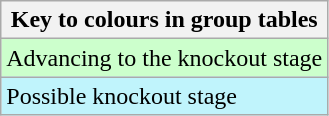<table class="wikitable">
<tr>
<th>Key to colours in group tables</th>
</tr>
<tr bgcolor=#ccffcc>
<td>Advancing to the knockout stage</td>
</tr>
<tr bgcolor=#c0f4fc>
<td>Possible knockout stage</td>
</tr>
</table>
